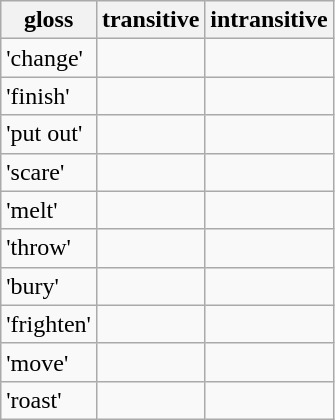<table class="wikitable" border="1">
<tr>
<th>gloss</th>
<th>transitive</th>
<th>intransitive</th>
</tr>
<tr>
<td>'change'</td>
<td></td>
<td></td>
</tr>
<tr>
<td>'finish'</td>
<td></td>
<td></td>
</tr>
<tr>
<td>'put out'</td>
<td></td>
<td></td>
</tr>
<tr>
<td>'scare'</td>
<td></td>
<td></td>
</tr>
<tr>
<td>'melt'</td>
<td></td>
<td></td>
</tr>
<tr>
<td>'throw'</td>
<td></td>
<td></td>
</tr>
<tr>
<td>'bury'</td>
<td></td>
<td></td>
</tr>
<tr>
<td>'frighten'</td>
<td></td>
<td></td>
</tr>
<tr>
<td>'move'</td>
<td></td>
<td></td>
</tr>
<tr>
<td>'roast'</td>
<td></td>
<td></td>
</tr>
</table>
